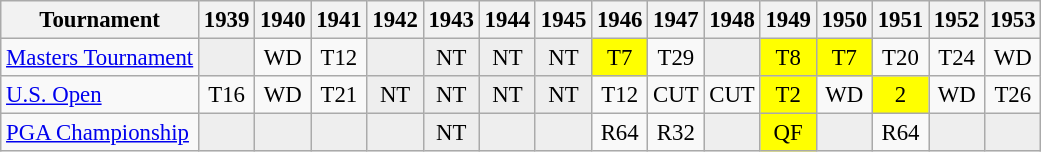<table class="wikitable" style="font-size:95%;text-align:center;">
<tr>
<th>Tournament</th>
<th>1939</th>
<th>1940</th>
<th>1941</th>
<th>1942</th>
<th>1943</th>
<th>1944</th>
<th>1945</th>
<th>1946</th>
<th>1947</th>
<th>1948</th>
<th>1949</th>
<th>1950</th>
<th>1951</th>
<th>1952</th>
<th>1953</th>
</tr>
<tr>
<td align=left><a href='#'>Masters Tournament</a></td>
<td style="background:#eeeeee;"></td>
<td>WD</td>
<td>T12</td>
<td style="background:#eeeeee;"></td>
<td style="background:#eeeeee;">NT</td>
<td style="background:#eeeeee;">NT</td>
<td style="background:#eeeeee;">NT</td>
<td style="background:yellow;">T7</td>
<td>T29</td>
<td style="background:#eeeeee;"></td>
<td style="background:yellow;">T8</td>
<td style="background:yellow;">T7</td>
<td>T20</td>
<td>T24</td>
<td>WD</td>
</tr>
<tr>
<td align=left><a href='#'>U.S. Open</a></td>
<td>T16</td>
<td>WD</td>
<td>T21</td>
<td style="background:#eeeeee;">NT</td>
<td style="background:#eeeeee;">NT</td>
<td style="background:#eeeeee;">NT</td>
<td style="background:#eeeeee;">NT</td>
<td>T12</td>
<td>CUT</td>
<td>CUT</td>
<td style="background:yellow;">T2</td>
<td>WD</td>
<td style="background:yellow;">2</td>
<td>WD</td>
<td>T26</td>
</tr>
<tr>
<td align=left><a href='#'>PGA Championship</a></td>
<td style="background:#eeeeee;"></td>
<td style="background:#eeeeee;"></td>
<td style="background:#eeeeee;"></td>
<td style="background:#eeeeee;"></td>
<td style="background:#eeeeee;">NT</td>
<td style="background:#eeeeee;"></td>
<td style="background:#eeeeee;"></td>
<td>R64</td>
<td>R32</td>
<td style="background:#eeeeee;"></td>
<td style="background:yellow;">QF</td>
<td style="background:#eeeeee;"></td>
<td>R64</td>
<td style="background:#eeeeee;"></td>
<td style="background:#eeeeee;"></td>
</tr>
</table>
